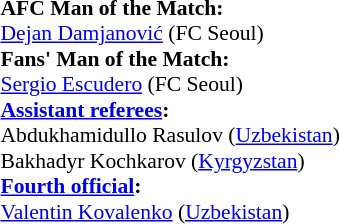<table style="width:100%; font-size:90%;">
<tr>
<td><br><strong>AFC Man of the Match:</strong>
<br> <a href='#'>Dejan Damjanović</a> (FC Seoul)
<br><strong>Fans' Man of the Match:</strong>
<br> <a href='#'>Sergio Escudero</a> (FC Seoul)<br><strong><a href='#'>Assistant referees</a>:</strong>
<br>Abdukhamidullo Rasulov (<a href='#'>Uzbekistan</a>)
<br>Bakhadyr Kochkarov (<a href='#'>Kyrgyzstan</a>)
<br><strong><a href='#'>Fourth official</a>:</strong>
<br><a href='#'>Valentin Kovalenko</a> (<a href='#'>Uzbekistan</a>)</td>
</tr>
</table>
